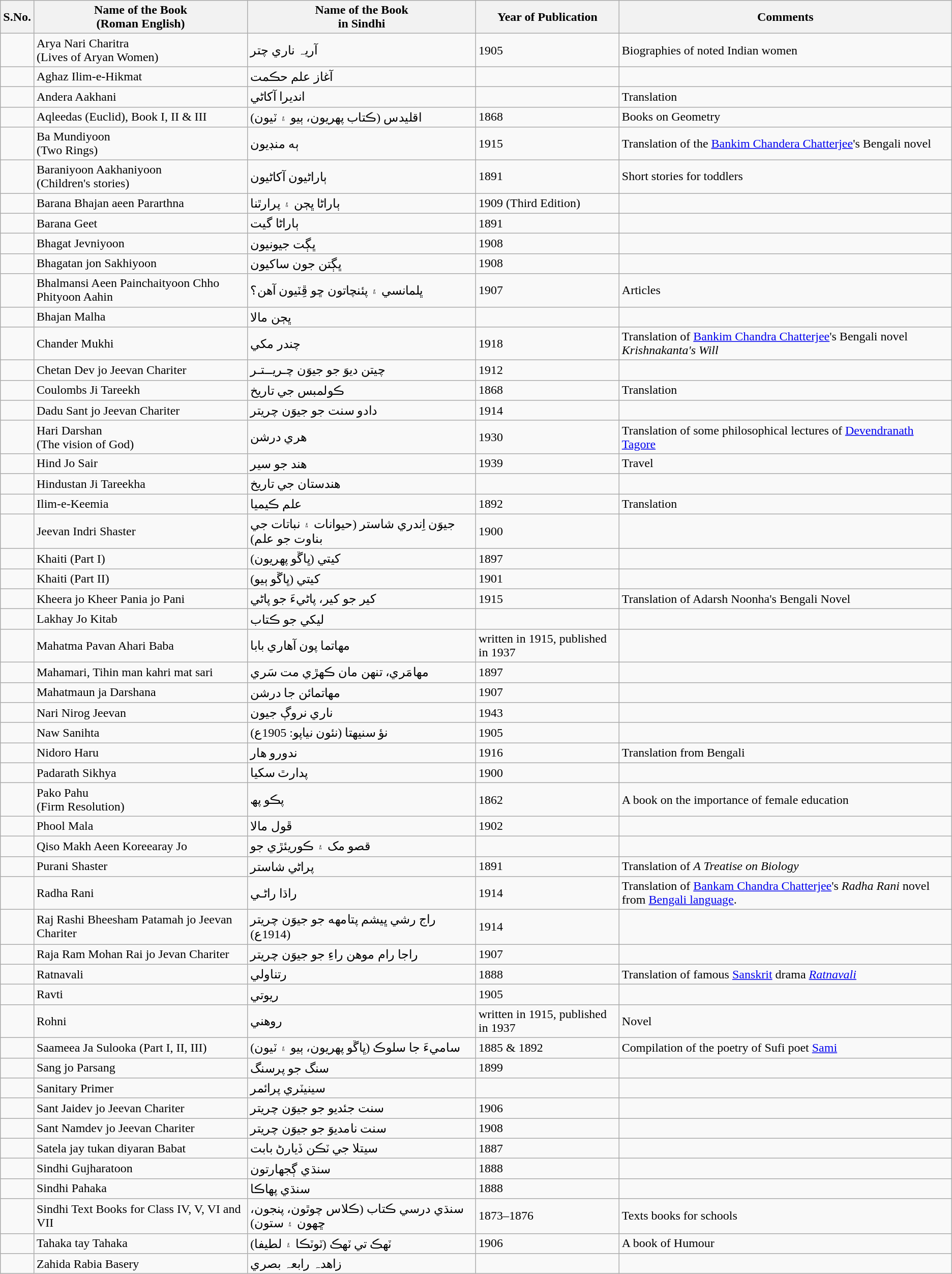<table class="wikitable">
<tr>
<th>S.No.</th>
<th>Name of the Book<br>(Roman English)</th>
<th>Name of the Book<br>in Sindhi</th>
<th>Year of Publication</th>
<th>Comments</th>
</tr>
<tr>
<td></td>
<td>Arya Nari Charitra<br>(Lives of Aryan Women)</td>
<td>آريہ ناري چتر</td>
<td>1905</td>
<td>Biographies of noted Indian women</td>
</tr>
<tr>
<td></td>
<td>Aghaz Ilim-e-Hikmat</td>
<td>آغاز علم حڪمت</td>
<td></td>
<td></td>
</tr>
<tr>
<td></td>
<td>Andera Aakhani</td>
<td>انديرا آکاڻي</td>
<td></td>
<td>Translation</td>
</tr>
<tr>
<td></td>
<td>Aqleedas (Euclid), Book I, II & III</td>
<td>اقليدس (ڪتاب پھريون، ٻيو ۽ ٽيون)</td>
<td>1868</td>
<td>Books on Geometry</td>
</tr>
<tr>
<td></td>
<td>Ba Mundiyoon<br>(Two Rings)</td>
<td>ٻه منڊيون</td>
<td>1915</td>
<td>Translation of the <a href='#'>Bankim Chandera Chatterjee</a>'s Bengali novel</td>
</tr>
<tr>
<td></td>
<td>Baraniyoon Aakhaniyoon<br>(Children's stories)</td>
<td>ٻاراڻيون آکاڻيون</td>
<td>1891</td>
<td>Short stories for toddlers</td>
</tr>
<tr>
<td></td>
<td>Barana Bhajan aeen Pararthna</td>
<td>ٻاراڻا ڀڄن ۽ پرارٿنا</td>
<td>1909 (Third Edition)</td>
<td></td>
</tr>
<tr>
<td></td>
<td>Barana Geet</td>
<td>ٻاراڻا گيت</td>
<td>1891</td>
<td></td>
</tr>
<tr>
<td></td>
<td>Bhagat Jevniyoon</td>
<td>ڀڳت جيونيون</td>
<td>1908</td>
<td></td>
</tr>
<tr>
<td></td>
<td>Bhagatan jon Sakhiyoon</td>
<td>ڀڳتن جون ساکيون</td>
<td>1908</td>
<td></td>
</tr>
<tr>
<td></td>
<td>Bhalmansi Aeen Painchaityoon Chho Phityoon Aahin</td>
<td>ڀلمانسي ۽ پئنچاتون ڇو ڦِٽيون آهن؟</td>
<td>1907</td>
<td>Articles</td>
</tr>
<tr>
<td></td>
<td>Bhajan Malha</td>
<td>ڀڄن مالا</td>
<td></td>
<td></td>
</tr>
<tr>
<td></td>
<td>Chander Mukhi</td>
<td>چندر مکي</td>
<td>1918</td>
<td>Translation of <a href='#'>Bankim Chandra Chatterjee</a>'s Bengali novel <em>Krishnakanta's Will</em></td>
</tr>
<tr>
<td></td>
<td>Chetan Dev jo Jeevan Chariter</td>
<td>چيتن ديوَ جو جيوَن چـريــتـر</td>
<td>1912</td>
<td></td>
</tr>
<tr>
<td></td>
<td>Coulombs Ji Tareekh</td>
<td>ڪولمبس جي تاريخ</td>
<td>1868</td>
<td>Translation</td>
</tr>
<tr>
<td></td>
<td>Dadu Sant jo Jeevan Chariter</td>
<td>دادو سنت جو جيوَن چريتر</td>
<td>1914</td>
<td></td>
</tr>
<tr>
<td></td>
<td>Hari Darshan<br>(The vision of God)</td>
<td>هري درشن</td>
<td>1930</td>
<td>Translation of some philosophical lectures of <a href='#'>Devendranath Tagore</a></td>
</tr>
<tr>
<td></td>
<td>Hind Jo Sair</td>
<td>ھند جو سير</td>
<td>1939</td>
<td>Travel</td>
</tr>
<tr>
<td></td>
<td>Hindustan Ji Tareekha</td>
<td>هندستان جي تاريخ</td>
<td></td>
<td></td>
</tr>
<tr>
<td></td>
<td>Ilim-e-Keemia</td>
<td>علم ڪيميا</td>
<td>1892</td>
<td>Translation</td>
</tr>
<tr>
<td></td>
<td>Jeevan Indri Shaster</td>
<td>جيوَن اِندري شاستر (حيوانات ۽  نباتات جي بناوت جو علم)</td>
<td>1900</td>
<td></td>
</tr>
<tr>
<td></td>
<td>Khaiti (Part I)</td>
<td>کيتي (ڀاڱو پھريون)</td>
<td>1897</td>
<td></td>
</tr>
<tr>
<td></td>
<td>Khaiti (Part II)</td>
<td>(ڀاڱو ٻيو) کيتي</td>
<td>1901</td>
<td></td>
</tr>
<tr>
<td></td>
<td>Kheera jo Kheer Pania jo Pani</td>
<td>کير جو کير، پاڻيءَ جو پاڻي</td>
<td>1915</td>
<td>Translation of Adarsh Noonha's Bengali Novel</td>
</tr>
<tr>
<td></td>
<td>Lakhay Jo Kitab</td>
<td>ليکي جو ڪتاب</td>
<td></td>
<td></td>
</tr>
<tr>
<td></td>
<td>Mahatma Pavan Ahari Baba</td>
<td>مهاتما پون آهاري بابا</td>
<td>written in 1915, published in 1937</td>
<td></td>
</tr>
<tr>
<td></td>
<td>Mahamari, Tihin man kahri mat sari</td>
<td>مهامَري، تنهن مان ڪهڙي مت سَري</td>
<td>1897</td>
<td></td>
</tr>
<tr>
<td></td>
<td>Mahatmaun ja Darshana</td>
<td>مهاتمائن جا درشن</td>
<td>1907</td>
<td></td>
</tr>
<tr>
<td></td>
<td>Nari Nirog Jeevan</td>
<td>ناري نروڳ جيون</td>
<td>1943</td>
<td></td>
</tr>
<tr>
<td></td>
<td>Naw Sanihta</td>
<td>نؤ سنيهتا (نئون نياپو: 1905ع)</td>
<td>1905</td>
<td></td>
</tr>
<tr>
<td></td>
<td>Nidoro Haru</td>
<td>ندورو هار</td>
<td>1916</td>
<td>Translation from Bengali</td>
</tr>
<tr>
<td></td>
<td>Padarath Sikhya</td>
<td>پدارٿ سکيا</td>
<td>1900</td>
<td></td>
</tr>
<tr>
<td></td>
<td>Pako Pahu<br>(Firm Resolution)</td>
<td>پڪو پھ</td>
<td>1862</td>
<td>A book on the importance of female education</td>
</tr>
<tr>
<td></td>
<td>Phool Mala</td>
<td>ڦول مالا</td>
<td>1902</td>
<td></td>
</tr>
<tr>
<td></td>
<td>Qiso Makh Aeen Koreearay Jo</td>
<td>قصو مک ۽ ڪوريئڙي جو</td>
<td></td>
<td></td>
</tr>
<tr>
<td></td>
<td>Purani Shaster</td>
<td>پراڻي شاستر</td>
<td>1891</td>
<td>Translation of  <em>A Treatise on Biology</em></td>
</tr>
<tr>
<td></td>
<td>Radha Rani</td>
<td>راڌا راڻـي</td>
<td>1914</td>
<td>Translation  of <a href='#'>Bankam Chandra Chatterjee</a>'s  <em>Radha Rani</em> novel from <a href='#'>Bengali language</a>.</td>
</tr>
<tr>
<td></td>
<td>Raj Rashi Bheesham Patamah jo Jeevan Chariter</td>
<td>راج رشي ڀيشم پتامهه جو جيوَن چريتر (1914ع)</td>
<td>1914</td>
<td></td>
</tr>
<tr>
<td></td>
<td>Raja Ram Mohan Rai jo Jevan Chariter</td>
<td>راجا رام موهن راءِ جو جيوَن چريتر</td>
<td>1907</td>
<td></td>
</tr>
<tr>
<td></td>
<td>Ratnavali</td>
<td>رتناولي</td>
<td>1888</td>
<td>Translation of famous <a href='#'>Sanskrit</a> drama <em><a href='#'>Ratnavali</a></em></td>
</tr>
<tr>
<td></td>
<td>Ravti</td>
<td>ريوتي</td>
<td>1905</td>
<td></td>
</tr>
<tr>
<td></td>
<td>Rohni</td>
<td>روهني</td>
<td>written in 1915, published in 1937</td>
<td>Novel</td>
</tr>
<tr>
<td></td>
<td>Saameea Ja Sulooka (Part I, II, III)</td>
<td>ساميءَ جا سلوڪ (ڀاڱو پھريون، ٻيو ۽ ٽيون)</td>
<td>1885 & 1892</td>
<td>Compilation of the poetry of Sufi poet <a href='#'>Sami</a></td>
</tr>
<tr>
<td></td>
<td>Sang jo Parsang</td>
<td>سنگ جو پرسنگ</td>
<td>1899</td>
<td></td>
</tr>
<tr>
<td></td>
<td>Sanitary Primer</td>
<td>سينيٽري پرائمر</td>
<td></td>
<td></td>
</tr>
<tr>
<td></td>
<td>Sant Jaidev jo Jeevan Chariter</td>
<td>سنت جئديو جو جيوَن چريتر</td>
<td>1906</td>
<td></td>
</tr>
<tr>
<td></td>
<td>Sant Namdev jo Jeevan Chariter</td>
<td>سنت نامديوَ جو جيوَن چريتر</td>
<td>1908</td>
<td></td>
</tr>
<tr>
<td></td>
<td>Satela jay tukan diyaran Babat</td>
<td>سيتلا جي ٽڪن ڏيارڻ بابت</td>
<td>1887</td>
<td></td>
</tr>
<tr>
<td></td>
<td>Sindhi Gujharatoon</td>
<td>سنڌي ڳجھارتون</td>
<td>1888</td>
<td></td>
</tr>
<tr>
<td></td>
<td>Sindhi Pahaka</td>
<td>سنڌي پھاڪا</td>
<td>1888</td>
<td></td>
</tr>
<tr>
<td></td>
<td>Sindhi Text Books for Class IV, V, VI and VII</td>
<td>سنڌي درسي ڪتاب (ڪلاس چوٿون، پنجون، ڇھون ۽ ستون)</td>
<td>1873–1876</td>
<td>Texts books for schools</td>
</tr>
<tr>
<td></td>
<td>Tahaka tay Tahaka</td>
<td>ٽهڪ تي ٽهڪ (ٽوٽڪا ۽ لطيفا)</td>
<td>1906</td>
<td>A book of Humour</td>
</tr>
<tr>
<td></td>
<td>Zahida Rabia Basery</td>
<td>زاھدہ رابعہ بصري</td>
<td></td>
<td></td>
</tr>
</table>
